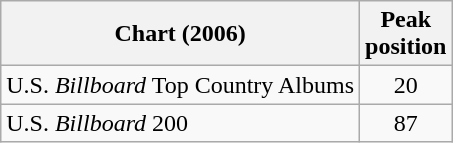<table class="wikitable">
<tr>
<th>Chart (2006)</th>
<th>Peak<br>position</th>
</tr>
<tr>
<td>U.S. <em>Billboard</em> Top Country Albums</td>
<td align="center">20</td>
</tr>
<tr>
<td>U.S. <em>Billboard</em> 200</td>
<td align="center">87</td>
</tr>
</table>
